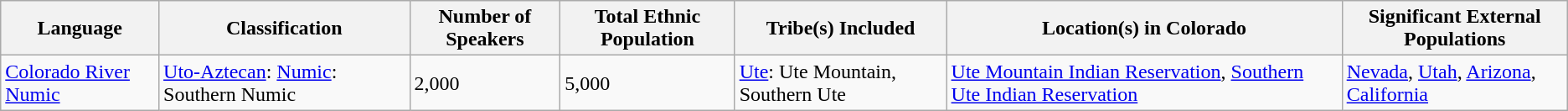<table class="wikitable sortable">
<tr>
<th>Language</th>
<th>Classification</th>
<th>Number of Speakers</th>
<th>Total Ethnic Population</th>
<th>Tribe(s) Included</th>
<th>Location(s) in Colorado</th>
<th>Significant External Populations</th>
</tr>
<tr>
<td><a href='#'>Colorado River Numic</a></td>
<td><a href='#'>Uto-Aztecan</a>: <a href='#'>Numic</a>: Southern Numic</td>
<td>2,000</td>
<td>5,000</td>
<td><a href='#'>Ute</a>: Ute Mountain, Southern Ute</td>
<td><a href='#'>Ute Mountain Indian Reservation</a>, <a href='#'>Southern Ute Indian Reservation</a></td>
<td><a href='#'>Nevada</a>, <a href='#'>Utah</a>, <a href='#'>Arizona</a>, <a href='#'>California</a></td>
</tr>
</table>
